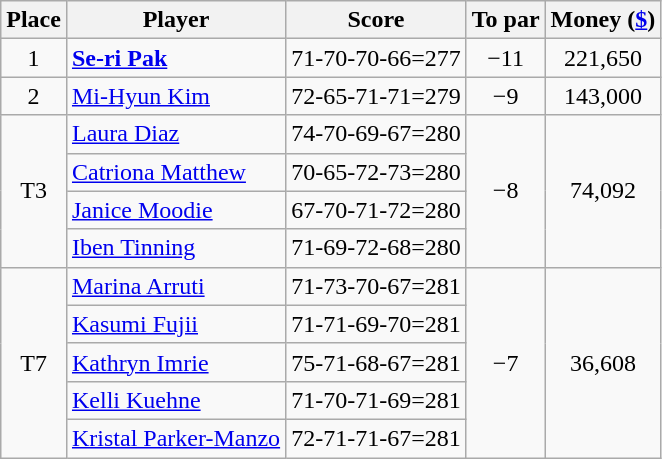<table class="wikitable">
<tr>
<th>Place</th>
<th>Player</th>
<th>Score</th>
<th>To par</th>
<th>Money (<a href='#'>$</a>)</th>
</tr>
<tr>
<td align=center>1</td>
<td> <strong><a href='#'>Se-ri Pak</a></strong></td>
<td>71-70-70-66=277</td>
<td align=center>−11</td>
<td align=center>221,650</td>
</tr>
<tr>
<td align=center>2</td>
<td> <a href='#'>Mi-Hyun Kim</a></td>
<td>72-65-71-71=279</td>
<td align=center>−9</td>
<td align=center>143,000</td>
</tr>
<tr>
<td rowspan="4" align=center>T3</td>
<td> <a href='#'>Laura Diaz</a></td>
<td>74-70-69-67=280</td>
<td rowspan="4" align=center>−8</td>
<td rowspan=4 align=center>74,092</td>
</tr>
<tr>
<td> <a href='#'>Catriona Matthew</a></td>
<td>70-65-72-73=280</td>
</tr>
<tr>
<td> <a href='#'>Janice Moodie</a></td>
<td>67-70-71-72=280</td>
</tr>
<tr>
<td> <a href='#'>Iben Tinning</a></td>
<td>71-69-72-68=280</td>
</tr>
<tr>
<td rowspan="5" align=center>T7</td>
<td> <a href='#'>Marina Arruti</a></td>
<td>71-73-70-67=281</td>
<td rowspan="5" align=center>−7</td>
<td rowspan=5 align=center>36,608</td>
</tr>
<tr>
<td> <a href='#'>Kasumi Fujii</a></td>
<td>71-71-69-70=281</td>
</tr>
<tr>
<td> <a href='#'>Kathryn Imrie</a></td>
<td>75-71-68-67=281</td>
</tr>
<tr>
<td> <a href='#'>Kelli Kuehne</a></td>
<td>71-70-71-69=281</td>
</tr>
<tr>
<td> <a href='#'>Kristal Parker-Manzo</a></td>
<td>72-71-71-67=281</td>
</tr>
</table>
